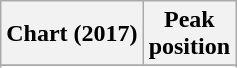<table class="wikitable sortable plainrowheaders" style="text-align:center">
<tr>
<th scope="col">Chart (2017)</th>
<th scope="col">Peak<br> position</th>
</tr>
<tr>
</tr>
<tr>
</tr>
<tr>
</tr>
</table>
